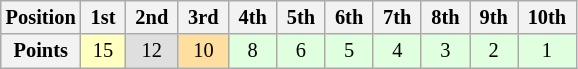<table class="wikitable" style="font-size:85%; text-align:center">
<tr>
<th>Position</th>
<th> 1st </th>
<th> 2nd </th>
<th> 3rd </th>
<th> 4th </th>
<th> 5th </th>
<th> 6th </th>
<th> 7th </th>
<th> 8th </th>
<th> 9th </th>
<th> 10th </th>
</tr>
<tr>
<th>Points</th>
<td style="background:#ffffbf;">15</td>
<td style="background:#dfdfdf;">12</td>
<td style="background:#ffdf9f;">10</td>
<td style="background:#dfffdf;">8</td>
<td style="background:#dfffdf;">6</td>
<td style="background:#dfffdf;">5</td>
<td style="background:#dfffdf;">4</td>
<td style="background:#dfffdf;">3</td>
<td style="background:#dfffdf;">2</td>
<td style="background:#dfffdf;">1</td>
</tr>
</table>
